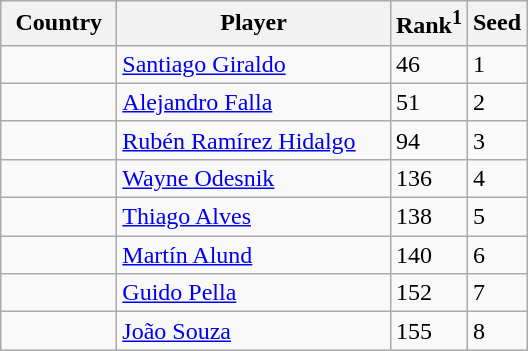<table class="sortable wikitable">
<tr>
<th width="70">Country</th>
<th width="175">Player</th>
<th>Rank<sup>1</sup></th>
<th>Seed</th>
</tr>
<tr>
<td></td>
<td><a href='#'>Santiago Giraldo</a></td>
<td>46</td>
<td>1</td>
</tr>
<tr>
<td></td>
<td><a href='#'>Alejandro Falla</a></td>
<td>51</td>
<td>2</td>
</tr>
<tr>
<td></td>
<td><a href='#'>Rubén Ramírez Hidalgo</a></td>
<td>94</td>
<td>3</td>
</tr>
<tr>
<td></td>
<td><a href='#'>Wayne Odesnik</a></td>
<td>136</td>
<td>4</td>
</tr>
<tr>
<td></td>
<td><a href='#'>Thiago Alves</a></td>
<td>138</td>
<td>5</td>
</tr>
<tr>
<td></td>
<td><a href='#'>Martín Alund</a></td>
<td>140</td>
<td>6</td>
</tr>
<tr>
<td></td>
<td><a href='#'>Guido Pella</a></td>
<td>152</td>
<td>7</td>
</tr>
<tr>
<td></td>
<td><a href='#'>João Souza</a></td>
<td>155</td>
<td>8</td>
</tr>
</table>
